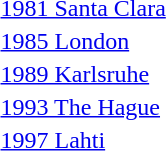<table>
<tr>
<td><a href='#'>1981 Santa Clara</a></td>
<td></td>
<td></td>
<td></td>
</tr>
<tr>
<td><a href='#'>1985 London</a></td>
<td></td>
<td></td>
<td></td>
</tr>
<tr>
<td><a href='#'>1989 Karlsruhe</a></td>
<td></td>
<td></td>
<td></td>
</tr>
<tr>
<td><a href='#'>1993 The Hague</a></td>
<td></td>
<td></td>
<td></td>
</tr>
<tr>
<td><a href='#'>1997 Lahti</a></td>
<td></td>
<td></td>
<td></td>
</tr>
</table>
